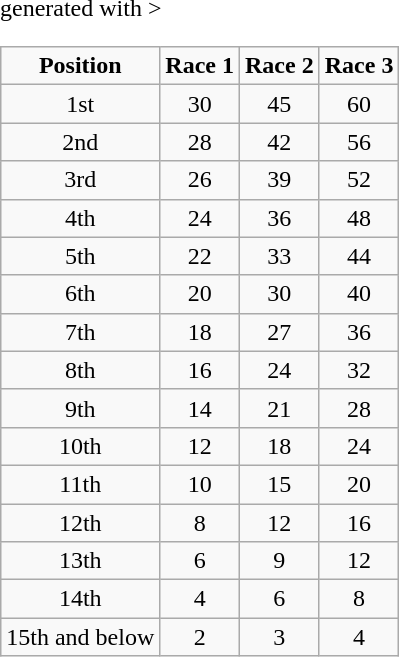<table class="wikitable" <hiddentext>generated with >
<tr style="font-weight:bold" align="center">
<td>Position </td>
<td>Race 1 </td>
<td>Race 2 </td>
<td>Race 3 </td>
</tr>
<tr>
<td align="center">1st</td>
<td align="center">30</td>
<td align="center">45</td>
<td align="center">60</td>
</tr>
<tr>
<td align="center">2nd</td>
<td align="center">28</td>
<td align="center">42</td>
<td align="center">56</td>
</tr>
<tr>
<td align="center">3rd</td>
<td align="center">26</td>
<td align="center">39</td>
<td align="center">52</td>
</tr>
<tr>
<td align="center">4th</td>
<td align="center">24</td>
<td align="center">36</td>
<td align="center">48</td>
</tr>
<tr>
<td align="center">5th</td>
<td align="center">22</td>
<td align="center">33</td>
<td align="center">44</td>
</tr>
<tr>
<td align="center">6th</td>
<td align="center">20</td>
<td align="center">30</td>
<td align="center">40</td>
</tr>
<tr>
<td align="center">7th</td>
<td align="center">18</td>
<td align="center">27</td>
<td align="center">36</td>
</tr>
<tr>
<td align="center">8th</td>
<td align="center">16</td>
<td align="center">24</td>
<td align="center">32</td>
</tr>
<tr>
<td align="center">9th</td>
<td align="center">14</td>
<td align="center">21</td>
<td align="center">28</td>
</tr>
<tr>
<td align="center">10th</td>
<td align="center">12</td>
<td align="center">18</td>
<td align="center">24</td>
</tr>
<tr>
<td align="center">11th</td>
<td align="center">10</td>
<td align="center">15</td>
<td align="center">20</td>
</tr>
<tr>
<td align="center">12th</td>
<td align="center">8</td>
<td align="center">12</td>
<td align="center">16</td>
</tr>
<tr>
<td align="center">13th</td>
<td align="center">6</td>
<td align="center">9</td>
<td align="center">12</td>
</tr>
<tr>
<td align="center">14th</td>
<td align="center">4</td>
<td align="center">6</td>
<td align="center">8</td>
</tr>
<tr>
<td align="center">15th and below</td>
<td align="center">2</td>
<td align="center">3</td>
<td align="center">4</td>
</tr>
</table>
